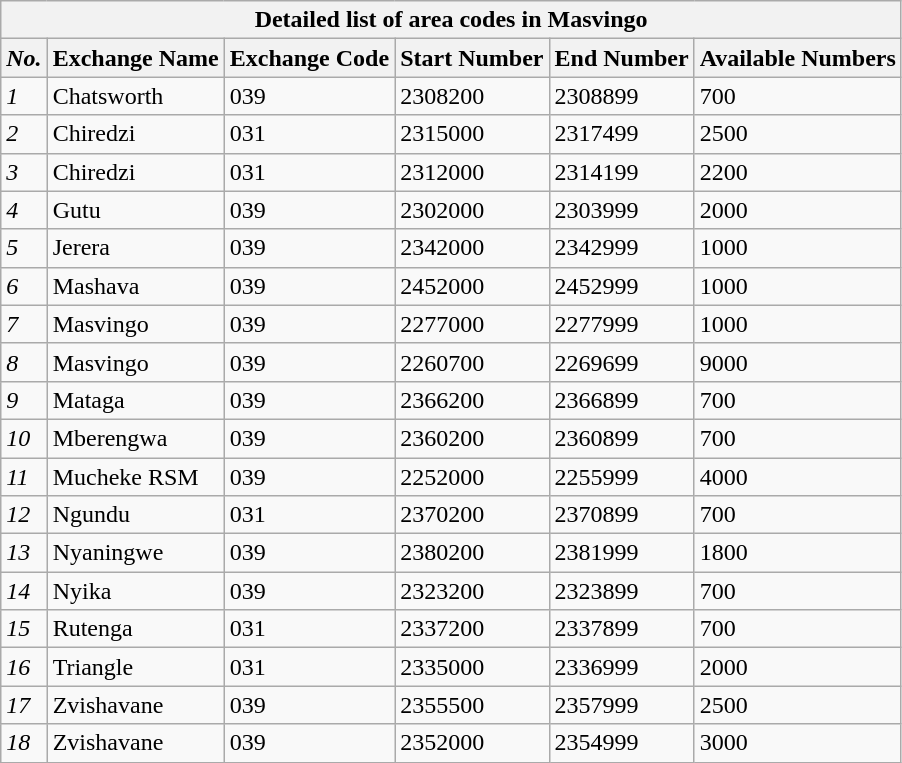<table class="wikitable">
<tr>
<th colspan="6"><strong>Detailed list of area codes in Masvingo</strong></th>
</tr>
<tr>
<th><em>No.</em></th>
<th><strong>Exchange Name</strong></th>
<th><strong>Exchange Code</strong></th>
<th><strong>Start  Number</strong></th>
<th><strong>End  Number</strong></th>
<th><strong>Available  Numbers</strong></th>
</tr>
<tr>
<td><em>1</em></td>
<td>Chatsworth</td>
<td>039</td>
<td>2308200</td>
<td>2308899</td>
<td>700</td>
</tr>
<tr>
<td><em>2</em></td>
<td>Chiredzi</td>
<td>031</td>
<td>2315000</td>
<td>2317499</td>
<td>2500</td>
</tr>
<tr>
<td><em>3</em></td>
<td>Chiredzi</td>
<td>031</td>
<td>2312000</td>
<td>2314199</td>
<td>2200</td>
</tr>
<tr>
<td><em>4</em></td>
<td>Gutu</td>
<td>039</td>
<td>2302000</td>
<td>2303999</td>
<td>2000</td>
</tr>
<tr>
<td><em>5</em></td>
<td>Jerera</td>
<td>039</td>
<td>2342000</td>
<td>2342999</td>
<td>1000</td>
</tr>
<tr>
<td><em>6</em></td>
<td>Mashava</td>
<td>039</td>
<td>2452000</td>
<td>2452999</td>
<td>1000</td>
</tr>
<tr>
<td><em>7</em></td>
<td>Masvingo</td>
<td>039</td>
<td>2277000</td>
<td>2277999</td>
<td>1000</td>
</tr>
<tr>
<td><em>8</em></td>
<td>Masvingo</td>
<td>039</td>
<td>2260700</td>
<td>2269699</td>
<td>9000</td>
</tr>
<tr>
<td><em>9</em></td>
<td>Mataga</td>
<td>039</td>
<td>2366200</td>
<td>2366899</td>
<td>700</td>
</tr>
<tr>
<td><em>10</em></td>
<td>Mberengwa</td>
<td>039</td>
<td>2360200</td>
<td>2360899</td>
<td>700</td>
</tr>
<tr>
<td><em>11</em></td>
<td>Mucheke RSM</td>
<td>039</td>
<td>2252000</td>
<td>2255999</td>
<td>4000</td>
</tr>
<tr>
<td><em>12</em></td>
<td>Ngundu</td>
<td>031</td>
<td>2370200</td>
<td>2370899</td>
<td>700</td>
</tr>
<tr>
<td><em>13</em></td>
<td>Nyaningwe</td>
<td>039</td>
<td>2380200</td>
<td>2381999</td>
<td>1800</td>
</tr>
<tr>
<td><em>14</em></td>
<td>Nyika</td>
<td>039</td>
<td>2323200</td>
<td>2323899</td>
<td>700</td>
</tr>
<tr>
<td><em>15</em></td>
<td>Rutenga</td>
<td>031</td>
<td>2337200</td>
<td>2337899</td>
<td>700</td>
</tr>
<tr>
<td><em>16</em></td>
<td>Triangle</td>
<td>031</td>
<td>2335000</td>
<td>2336999</td>
<td>2000</td>
</tr>
<tr>
<td><em>17</em></td>
<td>Zvishavane</td>
<td>039</td>
<td>2355500</td>
<td>2357999</td>
<td>2500</td>
</tr>
<tr>
<td><em>18</em></td>
<td>Zvishavane</td>
<td>039</td>
<td>2352000</td>
<td>2354999</td>
<td>3000</td>
</tr>
</table>
